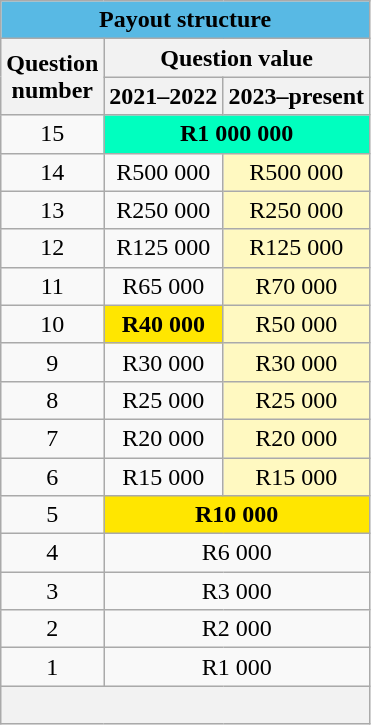<table class="wikitable" style="text-align: center;">
<tr>
<th colspan=3 style="background: #58B9E4">Payout structure</th>
</tr>
<tr>
<th rowspan=2>Question<br>number</th>
<th colspan=2>Question value</th>
</tr>
<tr>
<th>2021–2022</th>
<th>2023–present</th>
</tr>
<tr>
<td>15</td>
<td colspan="2" style="background: #00FFBF"><strong>R1 000 000</strong></td>
</tr>
<tr>
<td>14</td>
<td>R500 000</td>
<td style="background: #FFF9C1">R500 000</td>
</tr>
<tr>
<td>13</td>
<td>R250 000</td>
<td style="background: #FFF9C1">R250 000</td>
</tr>
<tr>
<td>12</td>
<td>R125 000</td>
<td style="background: #FFF9C1">R125 000</td>
</tr>
<tr>
<td>11</td>
<td>R65 000</td>
<td style="background: #FFF9C1">R70 000</td>
</tr>
<tr>
<td>10</td>
<td style="background: #FFE600"><strong>R40 000</strong></td>
<td style="background: #FFF9C1">R50 000</td>
</tr>
<tr>
<td>9</td>
<td>R30 000</td>
<td style="background: #FFF9C1">R30 000</td>
</tr>
<tr>
<td>8</td>
<td>R25 000</td>
<td style="background: #FFF9C1">R25 000</td>
</tr>
<tr>
<td>7</td>
<td>R20 000</td>
<td style="background: #FFF9C1">R20 000</td>
</tr>
<tr>
<td>6</td>
<td>R15 000</td>
<td style="background: #FFF9C1">R15 000</td>
</tr>
<tr>
<td>5</td>
<td colspan="2" style="background: #FFE600"><strong>R10 000</strong></td>
</tr>
<tr>
<td>4</td>
<td colspan="2">R6 000</td>
</tr>
<tr>
<td>3</td>
<td colspan="2">R3 000</td>
</tr>
<tr>
<td>2</td>
<td colspan="2">R2 000</td>
</tr>
<tr>
<td>1</td>
<td colspan="2">R1 000</td>
</tr>
<tr>
<th colspan=3 style="text-align:left"><br></th>
</tr>
</table>
